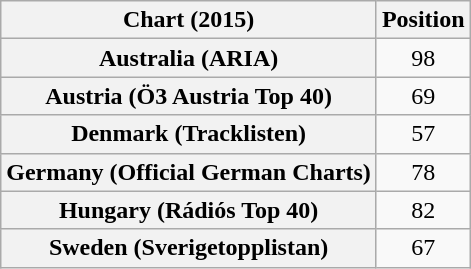<table class="wikitable sortable plainrowheaders" style="text-align:center">
<tr>
<th scope="col">Chart (2015)</th>
<th scope="col">Position</th>
</tr>
<tr>
<th scope="row">Australia (ARIA)</th>
<td>98</td>
</tr>
<tr>
<th scope="row">Austria (Ö3 Austria Top 40)</th>
<td>69</td>
</tr>
<tr>
<th scope="row">Denmark (Tracklisten)</th>
<td>57</td>
</tr>
<tr>
<th scope="row">Germany (Official German Charts)</th>
<td style="text-align:center;">78</td>
</tr>
<tr>
<th scope="row">Hungary (Rádiós Top 40)</th>
<td>82</td>
</tr>
<tr>
<th scope="row">Sweden (Sverigetopplistan)</th>
<td>67</td>
</tr>
</table>
